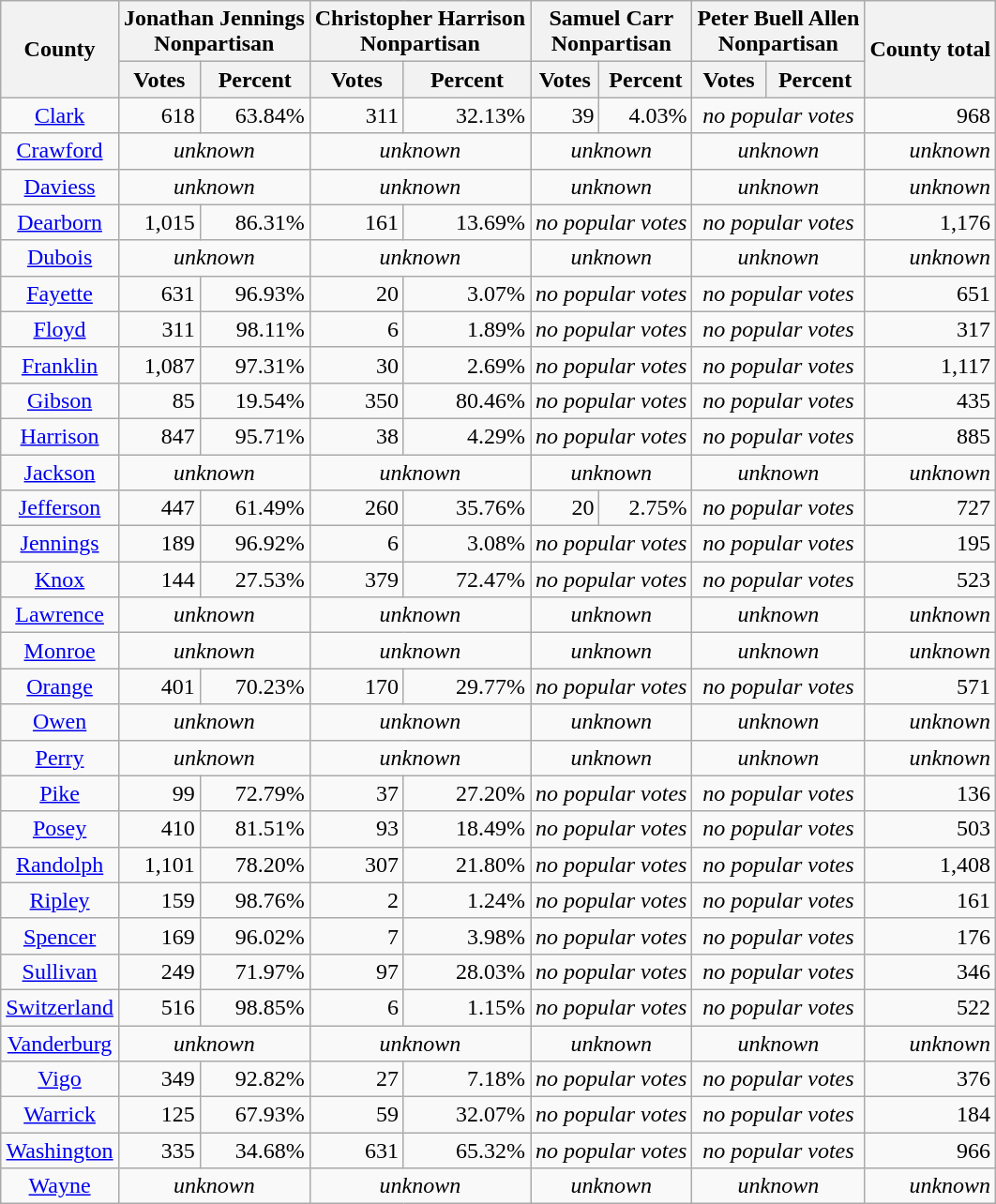<table class="wikitable sortable" style="text-align:right">
<tr>
<th rowspan=2>County</th>
<th colspan=2>Jonathan Jennings<br>Nonpartisan</th>
<th colspan=2>Christopher Harrison<br>Nonpartisan</th>
<th colspan=2>Samuel Carr<br>Nonpartisan</th>
<th colspan=2>Peter Buell Allen<br>Nonpartisan</th>
<th rowspan=2>County total</th>
</tr>
<tr>
<th>Votes</th>
<th>Percent</th>
<th>Votes</th>
<th>Percent</th>
<th>Votes</th>
<th>Percent</th>
<th>Votes</th>
<th>Percent</th>
</tr>
<tr>
<td align=center><a href='#'>Clark</a></td>
<td align=right>618</td>
<td align=right>63.84%</td>
<td align=right>311</td>
<td align=right>32.13%</td>
<td align=right>39</td>
<td align=right>4.03%</td>
<td align=center colspan=2><em>no popular votes</em></td>
<td align=right>968</td>
</tr>
<tr>
<td align=center><a href='#'>Crawford</a></td>
<td align=center colspan=2><em>unknown</em></td>
<td align=center colspan=2><em>unknown</em></td>
<td align=center colspan=2><em>unknown</em></td>
<td align=center colspan=2><em>unknown</em></td>
<td align=right><em>unknown</em></td>
</tr>
<tr>
<td align=center><a href='#'>Daviess</a></td>
<td align=center colspan=2><em>unknown</em></td>
<td align=center colspan=2><em>unknown</em></td>
<td align=center colspan=2><em>unknown</em></td>
<td align=center colspan=2><em>unknown</em></td>
<td align=right><em>unknown</em></td>
</tr>
<tr>
<td align=center><a href='#'>Dearborn</a></td>
<td align=right>1,015</td>
<td align=right>86.31%</td>
<td align=right>161</td>
<td align=right>13.69%</td>
<td align=center colspan=2><em>no popular votes</em></td>
<td align=center colspan=2><em>no popular votes</em></td>
<td align=right>1,176</td>
</tr>
<tr>
<td align=center><a href='#'>Dubois</a></td>
<td align=center colspan=2><em>unknown</em></td>
<td align=center colspan=2><em>unknown</em></td>
<td align=center colspan=2><em>unknown</em></td>
<td align=center colspan=2><em>unknown</em></td>
<td align=right><em>unknown</em></td>
</tr>
<tr>
<td align=center><a href='#'>Fayette</a></td>
<td align=right>631</td>
<td align=right>96.93%</td>
<td align=right>20</td>
<td align=right>3.07%</td>
<td align=center colspan=2><em>no popular votes</em></td>
<td align=center colspan=2><em>no popular votes</em></td>
<td align=right>651</td>
</tr>
<tr>
<td align=center><a href='#'>Floyd</a></td>
<td align=right>311</td>
<td align=right>98.11%</td>
<td align=right>6</td>
<td align=right>1.89%</td>
<td align=center colspan=2><em>no popular votes</em></td>
<td align=center colspan=2><em>no popular votes</em></td>
<td align=right>317</td>
</tr>
<tr>
<td align=center><a href='#'>Franklin</a></td>
<td align=right>1,087</td>
<td align=right>97.31%</td>
<td align=right>30</td>
<td align=right>2.69%</td>
<td align=center colspan=2><em>no popular votes</em></td>
<td align=center colspan=2><em>no popular votes</em></td>
<td align=right>1,117</td>
</tr>
<tr>
<td align=center><a href='#'>Gibson</a></td>
<td align=right>85</td>
<td align=right>19.54%</td>
<td align=right>350</td>
<td align=right>80.46%</td>
<td align=center colspan=2><em>no popular votes</em></td>
<td align=center colspan=2><em>no popular votes</em></td>
<td align=right>435</td>
</tr>
<tr>
<td align=center><a href='#'>Harrison</a></td>
<td align=right>847</td>
<td align=right>95.71%</td>
<td align=right>38</td>
<td align=right>4.29%</td>
<td align=center colspan=2><em>no popular votes</em></td>
<td align=center colspan=2><em>no popular votes</em></td>
<td align=right>885</td>
</tr>
<tr>
<td align=center><a href='#'>Jackson</a></td>
<td align=center colspan=2><em>unknown</em></td>
<td align=center colspan=2><em>unknown</em></td>
<td align=center colspan=2><em>unknown</em></td>
<td align=center colspan=2><em>unknown</em></td>
<td align=right><em>unknown</em></td>
</tr>
<tr>
<td align=center><a href='#'>Jefferson</a></td>
<td align=right>447</td>
<td align=right>61.49%</td>
<td align=right>260</td>
<td align=right>35.76%</td>
<td align=right>20</td>
<td align=right>2.75%</td>
<td align=center colspan=2><em>no popular votes</em></td>
<td align=right>727</td>
</tr>
<tr>
<td align=center><a href='#'>Jennings</a></td>
<td align=right>189</td>
<td align=right>96.92%</td>
<td align=right>6</td>
<td align=right>3.08%</td>
<td align=center colspan=2><em>no popular votes</em></td>
<td align=center colspan=2><em>no popular votes</em></td>
<td align=right>195</td>
</tr>
<tr>
<td align=center><a href='#'>Knox</a></td>
<td align=right>144</td>
<td align=right>27.53%</td>
<td align=right>379</td>
<td align=right>72.47%</td>
<td align=center colspan=2><em>no popular votes</em></td>
<td align=center colspan=2><em>no popular votes</em></td>
<td align=right>523</td>
</tr>
<tr>
<td align=center><a href='#'>Lawrence</a></td>
<td align=center colspan=2><em>unknown</em></td>
<td align=center colspan=2><em>unknown</em></td>
<td align=center colspan=2><em>unknown</em></td>
<td align=center colspan=2><em>unknown</em></td>
<td align=right><em>unknown</em></td>
</tr>
<tr>
<td align=center><a href='#'>Monroe</a></td>
<td align=center colspan=2><em>unknown</em></td>
<td align=center colspan=2><em>unknown</em></td>
<td align=center colspan=2><em>unknown</em></td>
<td align=center colspan=2><em>unknown</em></td>
<td align=right><em>unknown</em></td>
</tr>
<tr>
<td align=center><a href='#'>Orange</a></td>
<td align=right>401</td>
<td align=right>70.23%</td>
<td align=right>170</td>
<td align=right>29.77%</td>
<td align=center colspan=2><em>no popular votes</em></td>
<td align=center colspan=2><em>no popular votes</em></td>
<td align=right>571</td>
</tr>
<tr>
<td align=center><a href='#'>Owen</a></td>
<td align=center colspan=2><em>unknown</em></td>
<td align=center colspan=2><em>unknown</em></td>
<td align=center colspan=2><em>unknown</em></td>
<td align=center colspan=2><em>unknown</em></td>
<td align=right><em>unknown</em></td>
</tr>
<tr>
<td align=center><a href='#'>Perry</a></td>
<td align=center colspan=2><em>unknown</em></td>
<td align=center colspan=2><em>unknown</em></td>
<td align=center colspan=2><em>unknown</em></td>
<td align=center colspan=2><em>unknown</em></td>
<td align=right><em>unknown</em></td>
</tr>
<tr>
<td align=center><a href='#'>Pike</a></td>
<td align=right>99</td>
<td align=right>72.79%</td>
<td align=right>37</td>
<td align=right>27.20%</td>
<td align=center colspan=2><em>no popular votes</em></td>
<td align=center colspan=2><em>no popular votes</em></td>
<td align=right>136</td>
</tr>
<tr>
<td align=center><a href='#'>Posey</a></td>
<td align=right>410</td>
<td align=right>81.51%</td>
<td align=right>93</td>
<td align=right>18.49%</td>
<td align=center colspan=2><em>no popular votes</em></td>
<td align=center colspan=2><em>no popular votes</em></td>
<td align=right>503</td>
</tr>
<tr>
<td align=center><a href='#'>Randolph</a></td>
<td align=right>1,101</td>
<td align=right>78.20%</td>
<td align=right>307</td>
<td align=right>21.80%</td>
<td align=center colspan=2><em>no popular votes</em></td>
<td align=center colspan=2><em>no popular votes</em></td>
<td align=right>1,408</td>
</tr>
<tr>
<td align=center><a href='#'>Ripley</a></td>
<td align=right>159</td>
<td align=right>98.76%</td>
<td align=right>2</td>
<td align=right>1.24%</td>
<td align=center colspan=2><em>no popular votes</em></td>
<td align=center colspan=2><em>no popular votes</em></td>
<td align=right>161</td>
</tr>
<tr>
<td align=center><a href='#'>Spencer</a></td>
<td align=right>169</td>
<td align=right>96.02%</td>
<td align=right>7</td>
<td align=right>3.98%</td>
<td align=center colspan=2><em>no popular votes</em></td>
<td align=center colspan=2><em>no popular votes</em></td>
<td align=right>176</td>
</tr>
<tr>
<td align=center><a href='#'>Sullivan</a></td>
<td align=right>249</td>
<td align=right>71.97%</td>
<td align=right>97</td>
<td align=right>28.03%</td>
<td align=center colspan=2><em>no popular votes</em></td>
<td align=center colspan=2><em>no popular votes</em></td>
<td align=right>346</td>
</tr>
<tr>
<td align=center><a href='#'>Switzerland</a></td>
<td align=right>516</td>
<td align=right>98.85%</td>
<td align=right>6</td>
<td align=right>1.15%</td>
<td align=center colspan=2><em>no popular votes</em></td>
<td align=center colspan=2><em>no popular votes</em></td>
<td align=right>522</td>
</tr>
<tr>
<td align=center><a href='#'>Vanderburg</a></td>
<td align=center colspan=2><em>unknown</em></td>
<td align=center colspan=2><em>unknown</em></td>
<td align=center colspan=2><em>unknown</em></td>
<td align=center colspan=2><em>unknown</em></td>
<td align=right><em>unknown</em></td>
</tr>
<tr>
<td align=center><a href='#'>Vigo</a></td>
<td align=right>349</td>
<td align=right>92.82%</td>
<td align=right>27</td>
<td align=right>7.18%</td>
<td align=center colspan=2><em>no popular votes</em></td>
<td align=center colspan=2><em>no popular votes</em></td>
<td align=right>376</td>
</tr>
<tr>
<td align=center><a href='#'>Warrick</a></td>
<td align=right>125</td>
<td align=right>67.93%</td>
<td align=right>59</td>
<td align=right>32.07%</td>
<td align=center colspan=2><em>no popular votes</em></td>
<td align=center colspan=2><em>no popular votes</em></td>
<td align=right>184</td>
</tr>
<tr>
<td align=center><a href='#'>Washington</a></td>
<td align=right>335</td>
<td align=right>34.68%</td>
<td align=right>631</td>
<td align=right>65.32%</td>
<td align=center colspan=2><em>no popular votes</em></td>
<td align=center colspan=2><em>no popular votes</em></td>
<td align=right>966</td>
</tr>
<tr>
<td align=center><a href='#'>Wayne</a></td>
<td align=center colspan=2><em>unknown</em></td>
<td align=center colspan=2><em>unknown</em></td>
<td align=center colspan=2><em>unknown</em></td>
<td align=center colspan=2><em>unknown</em></td>
<td align=right><em>unknown</em></td>
</tr>
</table>
